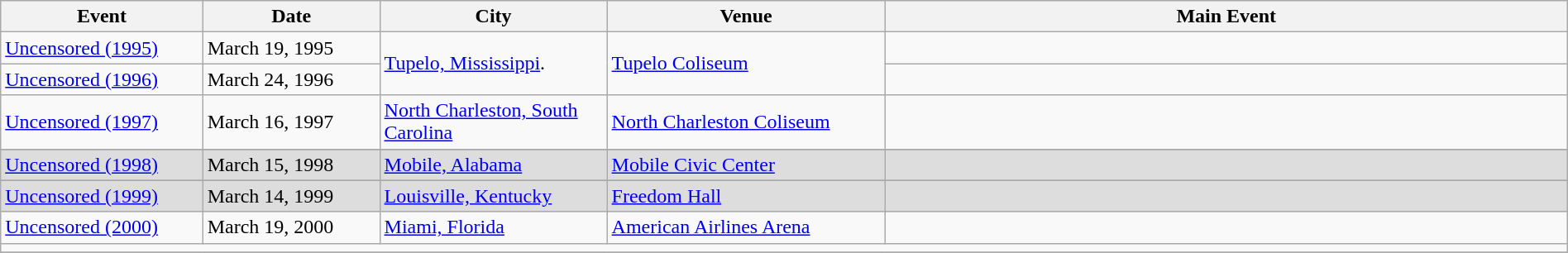<table class="wikitable" align="center" width="100%">
<tr>
<th width="8%">Event</th>
<th width="7%">Date</th>
<th width="9%">City</th>
<th width="11%">Venue</th>
<th width="27%">Main Event</th>
</tr>
<tr>
<td><a href='#'>Uncensored (1995)</a></td>
<td>March 19, 1995</td>
<td rowspan="2"><a href='#'>Tupelo, Mississippi</a>.</td>
<td rowspan="2"><a href='#'>Tupelo Coliseum</a></td>
<td></td>
</tr>
<tr>
<td><a href='#'>Uncensored (1996)</a></td>
<td>March 24, 1996</td>
<td></td>
</tr>
<tr>
<td><a href='#'>Uncensored (1997)</a></td>
<td>March 16, 1997</td>
<td><a href='#'>North Charleston, South Carolina</a></td>
<td><a href='#'>North Charleston Coliseum</a></td>
<td></td>
</tr>
<tr>
</tr>
<tr bgcolor="#ddd">
<td><a href='#'>Uncensored (1998)</a></td>
<td>March 15, 1998</td>
<td><a href='#'>Mobile, Alabama</a></td>
<td><a href='#'>Mobile Civic Center</a></td>
<td></td>
</tr>
<tr>
</tr>
<tr bgcolor="#ddd">
<td><a href='#'>Uncensored (1999)</a></td>
<td>March 14, 1999</td>
<td><a href='#'>Louisville, Kentucky</a></td>
<td><a href='#'>Freedom Hall</a></td>
<td></td>
</tr>
<tr>
<td><a href='#'>Uncensored (2000)</a></td>
<td>March 19, 2000</td>
<td><a href='#'>Miami, Florida</a></td>
<td><a href='#'>American Airlines Arena</a></td>
<td></td>
</tr>
<tr>
<td colspan="10"></td>
</tr>
<tr>
</tr>
</table>
